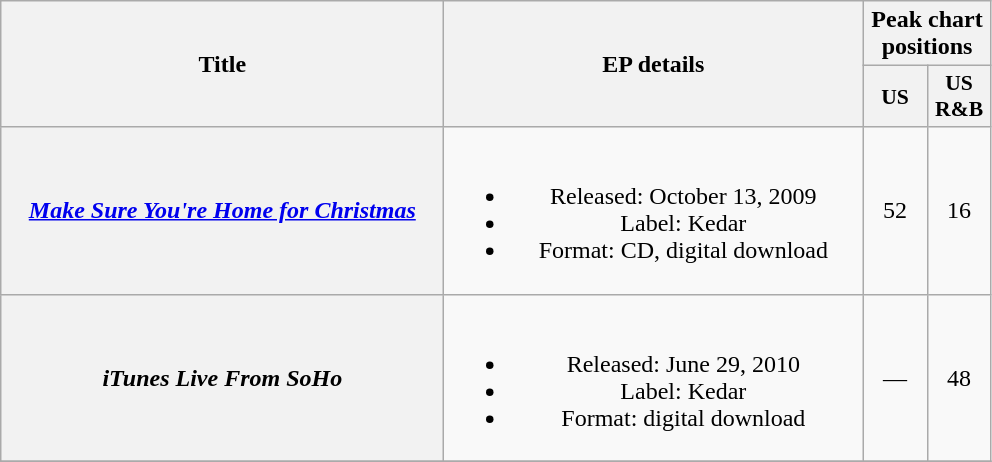<table class="wikitable plainrowheaders" style="text-align:center;">
<tr>
<th scope="col" rowspan="2" style="width:18em;">Title</th>
<th scope="col" rowspan="2" style="width:17em;">EP details</th>
<th scope="col" colspan="2">Peak chart positions</th>
</tr>
<tr>
<th scope="col" style="width:2.5em;font-size:90%;">US<br></th>
<th scope="col" style="width:2.5em;font-size:90%;">US R&B<br></th>
</tr>
<tr>
<th scope="row"><em><a href='#'>Make Sure You're Home for Christmas</a></em></th>
<td><br><ul><li>Released: October 13, 2009</li><li>Label: Kedar</li><li>Format: CD, digital download</li></ul></td>
<td>52</td>
<td>16</td>
</tr>
<tr>
<th scope="row"><em>iTunes Live From SoHo</em></th>
<td><br><ul><li>Released: June 29, 2010</li><li>Label: Kedar</li><li>Format:  digital download</li></ul></td>
<td>—</td>
<td>48</td>
</tr>
<tr>
</tr>
</table>
